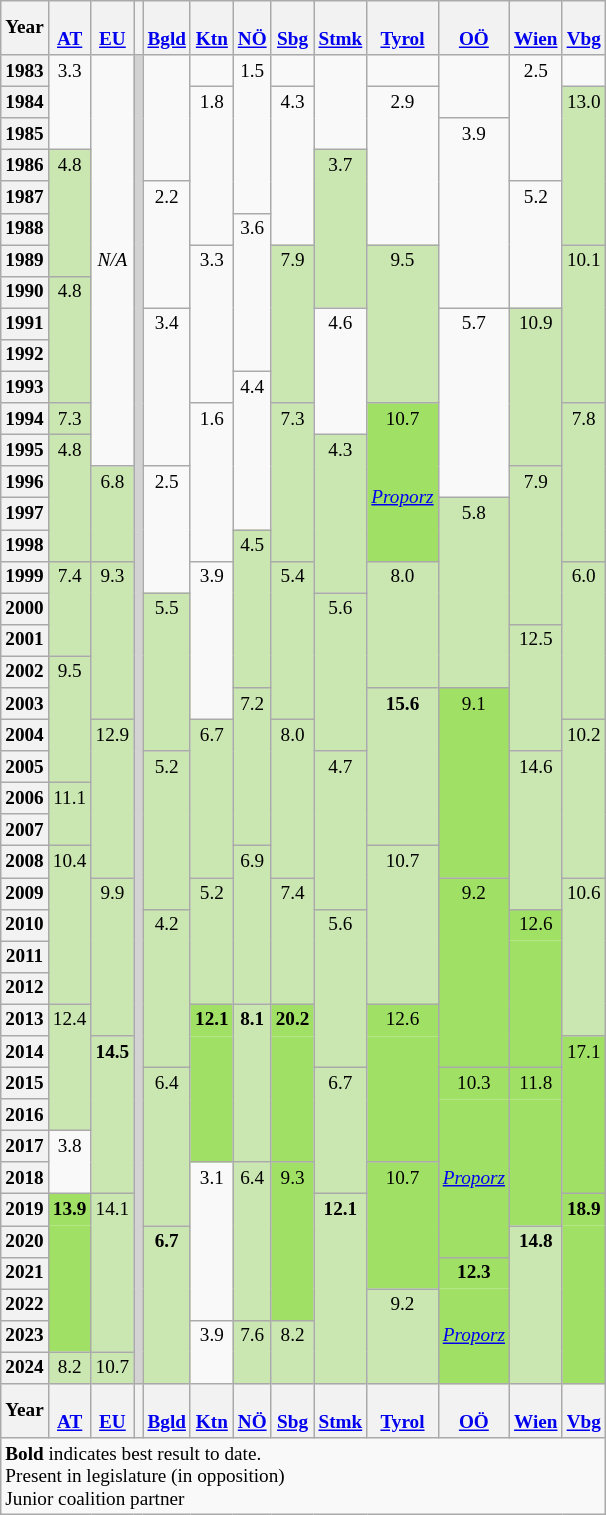<table class="wikitable sortable" style="font-size:80%; text-align:center">
<tr>
<th>Year</th>
<th><br><a href='#'>AT</a></th>
<th><br><a href='#'>EU</a></th>
<th class="unsortable"></th>
<th><br><a href='#'>Bgld</a></th>
<th><br><a href='#'>Ktn</a></th>
<th><br><a href='#'>NÖ</a></th>
<th><br><a href='#'>Sbg</a></th>
<th><br><a href='#'>Stmk</a></th>
<th><br><a href='#'>Tyrol</a></th>
<th><br><a href='#'>OÖ</a></th>
<th><br><a href='#'>Wien</a></th>
<th><br><a href='#'>Vbg</a></th>
</tr>
<tr>
<th>1983</th>
<td rowspan=3 style="vertical-align:top">3.3</td>
<td rowspan=13><em>N/A</em></td>
<td rowspan=42 bgcolor=lightgrey></td>
<td rowspan=4></td>
<td></td>
<td rowspan=5 style="vertical-align:top">1.5</td>
<td></td>
<td rowspan=3></td>
<td></td>
<td rowspan=2></td>
<td rowspan=4 style="vertical-align:top">2.5</td>
</tr>
<tr>
<th>1984</th>
<td rowspan=5 style="vertical-align:top">1.8</td>
<td rowspan=5 style="vertical-align:top">4.3</td>
<td rowspan=5 style="vertical-align:top">2.9</td>
<td rowspan=5 bgcolor=#CAE6B1 style="vertical-align:top">13.0</td>
</tr>
<tr>
<th>1985</th>
<td rowspan=6 style="vertical-align:top">3.9</td>
</tr>
<tr>
<th>1986</th>
<td rowspan=4 bgcolor=#CAE6B1 style="vertical-align:top"> 4.8</td>
<td rowspan=5 bgcolor=#CAE6B1 style="vertical-align:top">3.7</td>
</tr>
<tr>
<th>1987</th>
<td rowspan=4 style="vertical-align:top">2.2</td>
<td rowspan=4 style="vertical-align:top"> 5.2</td>
</tr>
<tr>
<th>1988</th>
<td rowspan=5 style="vertical-align:top"> 3.6</td>
</tr>
<tr>
<th>1989</th>
<td rowspan=5 style="vertical-align:top">3.3</td>
<td rowspan=5 bgcolor=#CAE6B1 style="vertical-align:top"> 7.9</td>
<td rowspan=5 bgcolor=#CAE6B1 style="vertical-align:top"> 9.5</td>
<td rowspan=5 bgcolor=#CAE6B1 style="vertical-align:top"> 10.1</td>
</tr>
<tr>
<th>1990</th>
<td rowspan=4 bgcolor=#CAE6B1 style="vertical-align:top"> 4.8</td>
</tr>
<tr>
<th>1991</th>
<td rowspan=5 style="vertical-align:top"> 3.4</td>
<td rowspan=4 style="vertical-align:top"> 4.6</td>
<td rowspan=6 style="vertical-align:top">5.7</td>
<td rowspan=5 bgcolor=#CAE6B1 style="vertical-align:top"> 10.9</td>
</tr>
<tr>
<th>1992</th>
</tr>
<tr>
<th>1993</th>
<td rowspan=5 style="vertical-align:top"> 4.4</td>
</tr>
<tr>
<th>1994</th>
<td bgcolor=#CAE6B1 style="vertical-align:top"> 7.3</td>
<td rowspan=5 style="vertical-align:top"> 1.6</td>
<td rowspan=5 bgcolor=#CAE6B1 style="vertical-align:top"> 7.3</td>
<td bgcolor=#A0E165 style="vertical-align:top"> 10.7</td>
<td rowspan=5 bgcolor=#CAE6B1 style="vertical-align:top"> 7.8</td>
</tr>
<tr>
<th>1995</th>
<td rowspan=4 bgcolor=#CAE6B1 style="vertical-align:top"> 4.8</td>
<td rowspan=5 bgcolor=#CAE6B1 style="vertical-align:top"> 4.3</td>
<td rowspan=4 bgcolor=#A0E165 style="border-top-style:hidden"><em><a href='#'>Proporz</a></em></td>
</tr>
<tr>
<th>1996</th>
<td rowspan=3 bgcolor=#CAE6B1 style="vertical-align:top">6.8</td>
<td rowspan=4 style="vertical-align:top"> 2.5</td>
<td rowspan=5 bgcolor=#CAE6B1 style="vertical-align:top"> 7.9</td>
</tr>
<tr>
<th>1997</th>
<td rowspan=6 bgcolor=#CAE6B1 style="vertical-align:top">5.8</td>
</tr>
<tr>
<th>1998</th>
<td rowspan=5 bgcolor=#CAE6B1 style="vertical-align:top"> 4.5</td>
</tr>
<tr>
<th>1999</th>
<td rowspan=3 bgcolor=#CAE6B1 style="vertical-align:top"> 7.4</td>
<td rowspan=5 bgcolor=#CAE6B1 style="vertical-align:top"> 9.3</td>
<td rowspan=5 style="vertical-align:top">3.9</td>
<td rowspan=5 bgcolor=#CAE6B1 style="vertical-align:top"> 5.4</td>
<td rowspan=4 bgcolor=#CAE6B1 style="vertical-align:top"> 8.0</td>
<td rowspan=5 bgcolor=#CAE6B1 style="vertical-align:top"> 6.0</td>
</tr>
<tr>
<th>2000</th>
<td rowspan=5 bgcolor=#CAE6B1 style="vertical-align:top"> 5.5</td>
<td rowspan=5 bgcolor=#CAE6B1 style="vertical-align:top"> 5.6</td>
</tr>
<tr>
<th>2001</th>
<td rowspan=4 bgcolor=#CAE6B1 style="vertical-align:top"> 12.5</td>
</tr>
<tr>
<th>2002</th>
<td rowspan=4 bgcolor=#CAE6B1 style="vertical-align:top"> 9.5</td>
</tr>
<tr>
<th>2003</th>
<td rowspan=5 bgcolor=#CAE6B1 style="vertical-align:top"> 7.2</td>
<td rowspan=5 bgcolor=#CAE6B1 style="vertical-align:top"> <strong>15.6</strong></td>
<td bgcolor=#A0E165 style="vertical-align:top"> 9.1</td>
</tr>
<tr>
<th>2004</th>
<td rowspan=5 bgcolor=#CAE6B1 style="vertical-align:top"> 12.9</td>
<td rowspan=5 bgcolor=#CAE6B1 style="vertical-align:top"> 6.7</td>
<td rowspan=5 bgcolor=#CAE6B1 style="vertical-align:top"> 8.0</td>
<td rowspan=5 bgcolor=#A0E165 style="border-top-style:hidden"></td>
<td rowspan=5 bgcolor=#CAE6B1 style="vertical-align:top"> 10.2</td>
</tr>
<tr>
<th>2005</th>
<td rowspan=5 bgcolor=#CAE6B1 style="vertical-align:top"> 5.2</td>
<td rowspan=5 bgcolor=#CAE6B1 style="vertical-align:top"> 4.7</td>
<td rowspan=5 bgcolor=#CAE6B1 style="vertical-align:top"> 14.6</td>
</tr>
<tr>
<th>2006</th>
<td rowspan=2 bgcolor=#CAE6B1 style="vertical-align:top"> 11.1</td>
</tr>
<tr>
<th>2007</th>
</tr>
<tr>
<th>2008</th>
<td rowspan=5 bgcolor=#CAE6B1 style="vertical-align:top"> 10.4</td>
<td rowspan=5 bgcolor=#CAE6B1 style="vertical-align:top"> 6.9</td>
<td rowspan=5 bgcolor=#CAE6B1 style="vertical-align:top"> 10.7</td>
</tr>
<tr>
<th>2009</th>
<td rowspan=5 bgcolor=#CAE6B1 style="vertical-align:top"> 9.9</td>
<td rowspan=4 bgcolor=#CAE6B1 style="vertical-align:top"> 5.2</td>
<td rowspan=4 bgcolor=#CAE6B1 style="vertical-align:top"> 7.4</td>
<td bgcolor=#A0E165 style="vertical-align:top"> 9.2</td>
<td rowspan=5 bgcolor=#CAE6B1 style="vertical-align:top"> 10.6</td>
</tr>
<tr>
<th>2010</th>
<td rowspan=5 bgcolor=#CAE6B1 style="vertical-align:top"> 4.2</td>
<td rowspan=5 bgcolor=#CAE6B1 style="vertical-align:top"> 5.6</td>
<td rowspan=5 bgcolor=#A0E165 style="border-top-style:hidden"></td>
<td bgcolor=#A0E165 style="vertical-align:top"> 12.6</td>
</tr>
<tr>
<th>2011</th>
<td rowspan=4 bgcolor=#A0E165 style="border-top-style:hidden"></td>
</tr>
<tr>
<th>2012</th>
</tr>
<tr>
<th>2013</th>
<td rowspan=4 bgcolor=#CAE6B1 style="vertical-align:top"> 12.4</td>
<td bgcolor=#A0E165 style="vertical-align:top"> <strong>12.1</strong></td>
<td rowspan=5 bgcolor=#CAE6B1 style="vertical-align:top"> <strong>8.1</strong></td>
<td bgcolor=#A0E165 style="vertical-align:top"> <strong>20.2</strong></td>
<td bgcolor=#A0E165 style="vertical-align:top"> 12.6</td>
</tr>
<tr>
<th>2014</th>
<td rowspan=5 bgcolor=#CAE6B1 style="vertical-align:top"> <strong>14.5</strong></td>
<td rowspan=4 bgcolor=#A0E165 style="border-top-style:hidden"></td>
<td rowspan=4 bgcolor=#A0E165 style="border-top-style:hidden"></td>
<td rowspan=4 bgcolor=#A0E165 style="border-top-style:hidden"></td>
<td bgcolor=#A0E165 style="vertical-align:top"> 17.1</td>
</tr>
<tr>
<th>2015</th>
<td rowspan=5 bgcolor=#CAE6B1 style="vertical-align:top"> 6.4</td>
<td rowspan=4 bgcolor=#CAE6B1 style="vertical-align:top"> 6.7</td>
<td bgcolor=#A0E165 style="vertical-align:top"> 10.3</td>
<td bgcolor=#A0E165 style="vertical-align:top"> 11.8</td>
<td rowspan=4 bgcolor=#A0E165 style="border-top-style:hidden"></td>
</tr>
<tr>
<th>2016</th>
<td rowspan=5 bgcolor=#A0E165 style="border-top-style:hidden"><em><a href='#'>Proporz</a></em></td>
<td rowspan=4 bgcolor=#A0E165 style="border-top-style:hidden"></td>
</tr>
<tr>
<th>2017</th>
<td rowspan=2 style="vertical-align:top"> 3.8</td>
</tr>
<tr>
<th>2018</th>
<td rowspan=5 style="vertical-align:top"> 3.1</td>
<td rowspan=5 bgcolor=#CAE6B1 style="vertical-align:top"> 6.4</td>
<td bgcolor=#A0E165 style="vertical-align:top"> 9.3</td>
<td bgcolor=#A0E165 style="vertical-align:top"> 10.7</td>
</tr>
<tr>
<th>2019</th>
<td bgcolor=#A0E165 style="vertical-align:top"> <strong>13.9</strong></td>
<td rowspan=5 bgcolor=#CAE6B1 style="vertical-align:top"> 14.1</td>
<td rowspan=4 bgcolor=#A0E165 style="border-top-style:hidden"></td>
<td rowspan=6 bgcolor=#CAE6B1 style="vertical-align:top"> <strong>12.1</strong></td>
<td rowspan=3 bgcolor=#A0E165 style="border-top-style:hidden"></td>
<td bgcolor=#A0E165 style="vertical-align:top"> <strong>18.9</strong></td>
</tr>
<tr>
<th>2020</th>
<td rowspan=4 bgcolor=#A0E165 style="border-top-style:hidden"></td>
<td rowspan=5 bgcolor=#CAE6B1 style="vertical-align:top"> <strong>6.7</strong></td>
<td rowspan=5 bgcolor=#CAE6B1 style="vertical-align:top"> <strong>14.8</strong></td>
<td rowspan=5 bgcolor=#A0E165 style="border-top-style:hidden"></td>
</tr>
<tr>
<th>2021</th>
<td bgcolor=#A0E165 style="vertical-align:top"> <strong>12.3</strong></td>
</tr>
<tr>
<th>2022</th>
<td rowspan=3 bgcolor=#CAE6B1 style="vertical-align:top"> 9.2</td>
<td rowspan=3 bgcolor=#A0E165 style="border-top-style:hidden"><em><a href='#'>Proporz</a></em></td>
</tr>
<tr>
<th>2023</th>
<td rowspan=2 style="vertical-align:top"> 3.9</td>
<td rowspan=2 bgcolor=#CAE6B1 style="vertical-align:top"> 7.6</td>
<td rowspan=2 bgcolor=#CAE6B1 style="vertical-align:top"> 8.2</td>
</tr>
<tr>
<th>2024</th>
<td bgcolor=#CAE6B1 style="vertical-align:top"> 8.2</td>
<td bgcolor=#CAE6B1 style="vertical-align:top"> 10.7</td>
</tr>
<tr>
<th>Year</th>
<th><br><a href='#'>AT</a></th>
<th><br><a href='#'>EU</a></th>
<th class="unsortable"></th>
<th><br><a href='#'>Bgld</a></th>
<th><br><a href='#'>Ktn</a></th>
<th><br><a href='#'>NÖ</a></th>
<th><br><a href='#'>Sbg</a></th>
<th><br><a href='#'>Stmk</a></th>
<th><br><a href='#'>Tyrol</a></th>
<th><br><a href='#'>OÖ</a></th>
<th><br><a href='#'>Wien</a></th>
<th><br><a href='#'>Vbg</a></th>
</tr>
<tr>
<td colspan=13 align=left><strong>Bold</strong> indicates best result to date.<br> Present in legislature (in opposition)<br> Junior coalition partner</td>
</tr>
</table>
